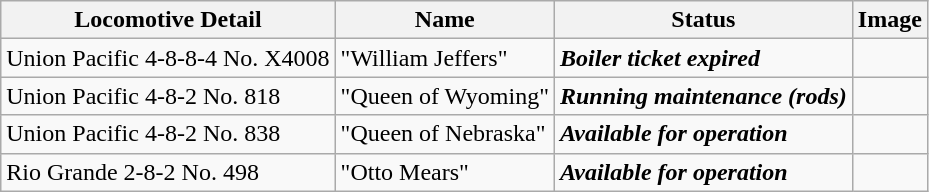<table class="wikitable" border="1">
<tr>
<th>Locomotive Detail</th>
<th>Name</th>
<th>Status</th>
<th>Image</th>
</tr>
<tr>
<td>Union Pacific 4-8-8-4 No. X4008</td>
<td>"William Jeffers"</td>
<td><strong><em>Boiler ticket expired</em></strong></td>
<td></td>
</tr>
<tr>
<td>Union Pacific 4-8-2 No. 818</td>
<td>"Queen of Wyoming"</td>
<td><strong><em>Running maintenance (rods)</em></strong></td>
<td></td>
</tr>
<tr>
<td>Union Pacific 4-8-2 No. 838</td>
<td>"Queen of Nebraska"</td>
<td><strong><em>Available for operation</em></strong></td>
<td></td>
</tr>
<tr>
<td>Rio Grande 2-8-2 No. 498</td>
<td>"Otto Mears"</td>
<td><strong><em>Available for operation</em></strong></td>
<td></td>
</tr>
</table>
